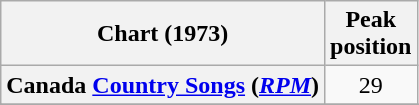<table class="wikitable sortable plainrowheaders">
<tr>
<th scope="col">Chart (1973)</th>
<th scope="col">Peak<br>position</th>
</tr>
<tr>
<th scope="row">Canada <a href='#'>Country Songs</a> (<em><a href='#'>RPM</a></em>)</th>
<td align="center">29</td>
</tr>
<tr>
</tr>
<tr>
</tr>
</table>
